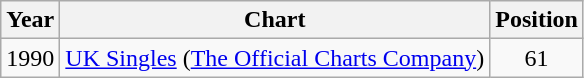<table class="wikitable">
<tr>
<th>Year</th>
<th>Chart</th>
<th>Position</th>
</tr>
<tr>
<td>1990</td>
<td><a href='#'>UK Singles</a> (<a href='#'>The Official Charts Company</a>)</td>
<td align="center">61</td>
</tr>
</table>
